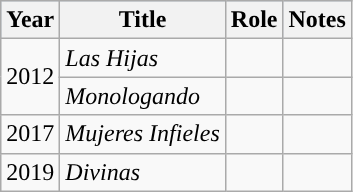<table class="wikitable">
<tr style="background:#b0c4de;">
<th>Year</th>
<th>Title</th>
<th>Role</th>
<th>Notes</th>
</tr>
<tr>
<td rowspan=2>2012</td>
<td><em>Las Hijas</em></td>
<td></td>
<td></td>
</tr>
<tr>
<td><em>Monologando</em></td>
<td></td>
<td></td>
</tr>
<tr>
<td>2017</td>
<td><em>Mujeres Infieles</em></td>
<td></td>
<td></td>
</tr>
<tr>
<td>2019</td>
<td><em>Divinas</em></td>
<td></td>
<td></td>
</tr>
</table>
